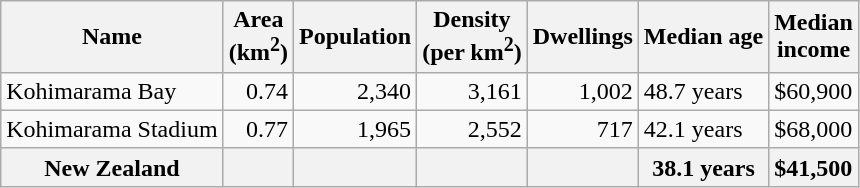<table class="wikitable">
<tr>
<th>Name</th>
<th>Area<br>(km<sup>2</sup>)</th>
<th>Population</th>
<th>Density<br>(per km<sup>2</sup>)</th>
<th>Dwellings</th>
<th>Median age</th>
<th>Median<br>income</th>
</tr>
<tr>
<td>Kohimarama Bay</td>
<td style="text-align:right;">0.74</td>
<td style="text-align:right;">2,340</td>
<td style="text-align:right;">3,161</td>
<td style="text-align:right;">1,002</td>
<td>48.7 years</td>
<td>$60,900</td>
</tr>
<tr>
<td>Kohimarama Stadium</td>
<td style="text-align:right;">0.77</td>
<td style="text-align:right;">1,965</td>
<td style="text-align:right;">2,552</td>
<td style="text-align:right;">717</td>
<td>42.1 years</td>
<td>$68,000</td>
</tr>
<tr>
<th>New Zealand</th>
<th></th>
<th></th>
<th></th>
<th></th>
<th>38.1 years</th>
<th style="text-align:left;">$41,500</th>
</tr>
</table>
